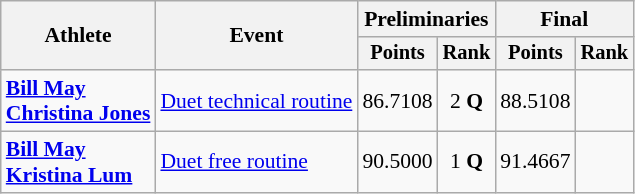<table class=wikitable style="font-size:90%">
<tr>
<th rowspan="2">Athlete</th>
<th rowspan="2">Event</th>
<th colspan="2">Preliminaries</th>
<th colspan="2">Final</th>
</tr>
<tr style="font-size:95%">
<th>Points</th>
<th>Rank</th>
<th>Points</th>
<th>Rank</th>
</tr>
<tr align=center>
<td align=left><strong><a href='#'>Bill May</a><br><a href='#'>Christina Jones</a></strong></td>
<td align=left><a href='#'>Duet technical routine</a></td>
<td>86.7108</td>
<td>2 <strong>Q</strong></td>
<td>88.5108</td>
<td></td>
</tr>
<tr align=center>
<td align=left><strong><a href='#'>Bill May</a><br><a href='#'>Kristina Lum</a></strong></td>
<td align=left><a href='#'>Duet free routine</a></td>
<td>90.5000</td>
<td>1 <strong>Q</strong></td>
<td>91.4667</td>
<td></td>
</tr>
</table>
